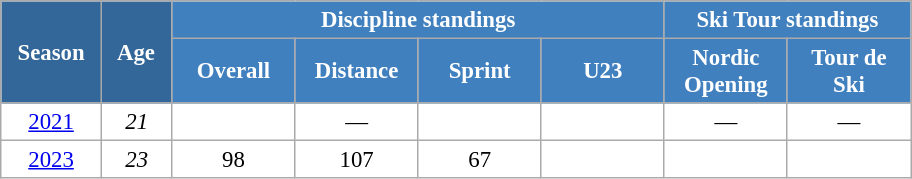<table class="wikitable" style="font-size:95%; text-align:center; border:grey solid 1px; border-collapse:collapse; background:#ffffff;">
<tr>
<th style="background-color:#369; color:white; width:60px;" rowspan="2"> Season </th>
<th style="background-color:#369; color:white; width:40px;" rowspan="2"> Age </th>
<th style="background-color:#4180be; color:white;" colspan="4">Discipline standings</th>
<th style="background-color:#4180be; color:white;" colspan="2">Ski Tour standings</th>
</tr>
<tr>
<th style="background-color:#4180be; color:white; width:75px;">Overall</th>
<th style="background-color:#4180be; color:white; width:75px;">Distance</th>
<th style="background-color:#4180be; color:white; width:75px;">Sprint</th>
<th style="background-color:#4180be; color:white; width:75px;">U23</th>
<th style="background-color:#4180be; color:white; width:75px;">Nordic<br>Opening</th>
<th style="background-color:#4180be; color:white; width:75px;">Tour de<br>Ski</th>
</tr>
<tr>
<td><a href='#'>2021</a></td>
<td><em>21</em></td>
<td></td>
<td>—</td>
<td></td>
<td></td>
<td>—</td>
<td>—</td>
</tr>
<tr>
<td><a href='#'>2023</a></td>
<td><em>23</em></td>
<td>98</td>
<td>107</td>
<td>67</td>
<td></td>
<td></td>
<td></td>
</tr>
</table>
